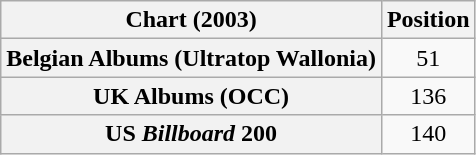<table class="wikitable sortable plainrowheaders" style="text-align:center">
<tr>
<th scope="col">Chart (2003)</th>
<th scope="col">Position</th>
</tr>
<tr>
<th scope="row">Belgian Albums (Ultratop Wallonia)</th>
<td>51</td>
</tr>
<tr>
<th scope="row">UK Albums (OCC)</th>
<td>136</td>
</tr>
<tr>
<th scope="row">US <em>Billboard</em> 200</th>
<td>140</td>
</tr>
</table>
